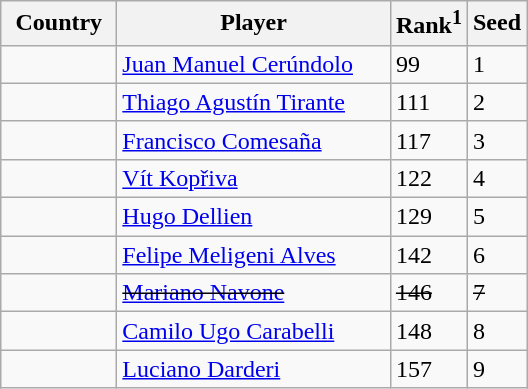<table class="sortable wikitable">
<tr>
<th width="70">Country</th>
<th width="175">Player</th>
<th>Rank<sup>1</sup></th>
<th>Seed</th>
</tr>
<tr>
<td></td>
<td><a href='#'>Juan Manuel Cerúndolo</a></td>
<td>99</td>
<td>1</td>
</tr>
<tr>
<td></td>
<td><a href='#'>Thiago Agustín Tirante</a></td>
<td>111</td>
<td>2</td>
</tr>
<tr>
<td></td>
<td><a href='#'>Francisco Comesaña</a></td>
<td>117</td>
<td>3</td>
</tr>
<tr>
<td></td>
<td><a href='#'>Vít Kopřiva</a></td>
<td>122</td>
<td>4</td>
</tr>
<tr>
<td></td>
<td><a href='#'>Hugo Dellien</a></td>
<td>129</td>
<td>5</td>
</tr>
<tr>
<td></td>
<td><a href='#'>Felipe Meligeni Alves</a></td>
<td>142</td>
<td>6</td>
</tr>
<tr>
<td><s></s></td>
<td><s><a href='#'>Mariano Navone</a></s></td>
<td><s>146</s></td>
<td><s>7</s></td>
</tr>
<tr>
<td></td>
<td><a href='#'>Camilo Ugo Carabelli</a></td>
<td>148</td>
<td>8</td>
</tr>
<tr>
<td></td>
<td><a href='#'>Luciano Darderi</a></td>
<td>157</td>
<td>9</td>
</tr>
</table>
